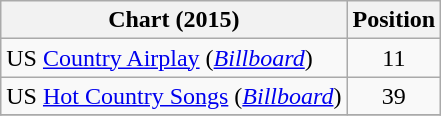<table class="wikitable sortable">
<tr>
<th scope="col">Chart (2015)</th>
<th scope="col">Position</th>
</tr>
<tr>
<td>US <a href='#'>Country Airplay</a> (<em><a href='#'>Billboard</a></em>)</td>
<td align="center">11</td>
</tr>
<tr>
<td>US <a href='#'>Hot Country Songs</a> (<em><a href='#'>Billboard</a></em>)</td>
<td align="center">39</td>
</tr>
<tr>
</tr>
</table>
